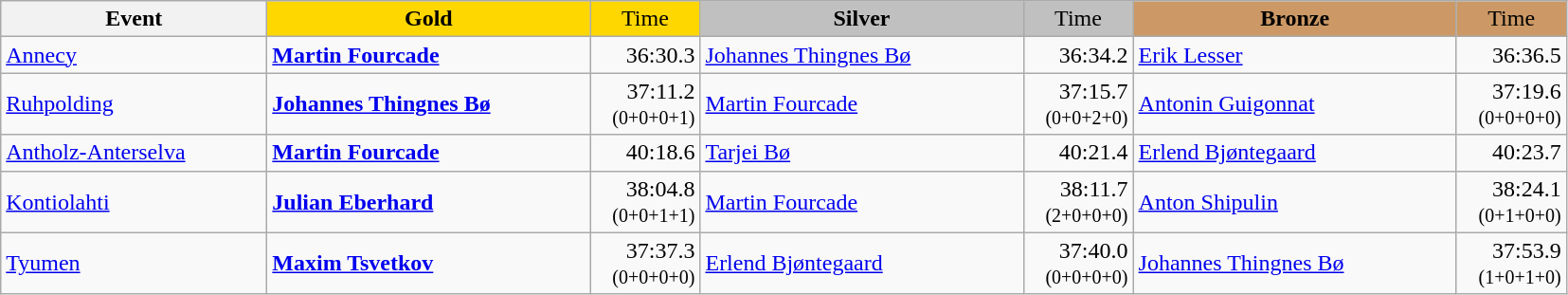<table class="wikitable">
<tr>
<th width="180">Event</th>
<th width="220" style="background:gold">Gold</th>
<th width="70" style="background:gold;font-weight:normal">Time</th>
<th width="220" style="background:silver">Silver</th>
<th width="70" style="background:silver;font-weight:normal">Time</th>
<th width="220" style="background:#CC9966">Bronze</th>
<th width="70" style="background:#CC9966;font-weight:normal">Time</th>
</tr>
<tr>
<td><a href='#'>Annecy</a><br></td>
<td><strong><a href='#'>Martin Fourcade</a></strong><br></td>
<td align="right">36:30.3 <br> </td>
<td><a href='#'>Johannes Thingnes Bø</a><br></td>
<td align="right">36:34.2 <br> </td>
<td><a href='#'>Erik Lesser</a><br></td>
<td align="right">36:36.5 <br> </td>
</tr>
<tr>
<td><a href='#'>Ruhpolding</a><br></td>
<td><strong><a href='#'>Johannes Thingnes Bø</a></strong><br><small></small></td>
<td align="right">37:11.2<br><small>(0+0+0+1)</small></td>
<td><a href='#'>Martin Fourcade</a><br><small></small></td>
<td align="right">37:15.7<br><small>(0+0+2+0)</small></td>
<td><a href='#'>Antonin Guigonnat</a><br><small></small></td>
<td align="right">37:19.6<br><small>(0+0+0+0)</small></td>
</tr>
<tr>
<td><a href='#'>Antholz-Anterselva</a><br></td>
<td><strong><a href='#'>Martin Fourcade</a></strong><br></td>
<td align="right">40:18.6 <br> </td>
<td><a href='#'>Tarjei Bø</a><br></td>
<td align="right">40:21.4 <br> </td>
<td><a href='#'>Erlend Bjøntegaard</a><br></td>
<td align="right">40:23.7 <br> </td>
</tr>
<tr>
<td><a href='#'>Kontiolahti</a><br></td>
<td><strong><a href='#'>Julian Eberhard</a></strong><br><small></small></td>
<td align="right">38:04.8<br><small>(0+0+1+1)</small></td>
<td><a href='#'>Martin Fourcade</a><br><small></small></td>
<td align="right">38:11.7<br><small>(2+0+0+0)</small></td>
<td><a href='#'>Anton Shipulin</a><br><small></small></td>
<td align="right">38:24.1<br><small>(0+1+0+0)</small></td>
</tr>
<tr>
<td><a href='#'>Tyumen</a><br></td>
<td><strong><a href='#'>Maxim Tsvetkov</a></strong><br><small></small></td>
<td align="right">37:37.3<br><small>(0+0+0+0)</small></td>
<td><a href='#'>Erlend Bjøntegaard</a><br><small></small></td>
<td align="right">37:40.0<br><small>(0+0+0+0)</small></td>
<td><a href='#'>Johannes Thingnes Bø</a><br><small></small></td>
<td align="right">37:53.9<br><small>(1+0+1+0)</small></td>
</tr>
</table>
